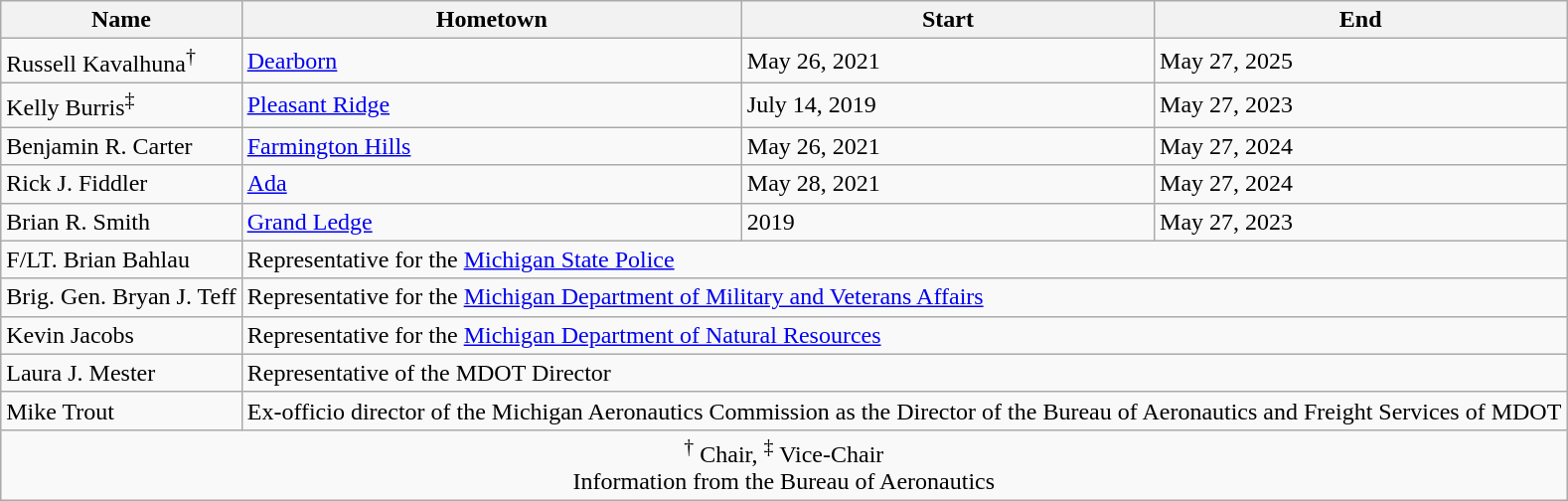<table class=wikitable>
<tr>
<th scope=col>Name</th>
<th scope=col>Hometown</th>
<th scope=col>Start</th>
<th scope=col>End</th>
</tr>
<tr>
<td>Russell Kavalhuna<sup>†</sup></td>
<td><a href='#'>Dearborn</a></td>
<td>May 26, 2021</td>
<td>May 27, 2025</td>
</tr>
<tr>
<td>Kelly Burris<sup>‡</sup></td>
<td><a href='#'>Pleasant Ridge</a></td>
<td>July 14, 2019</td>
<td>May 27, 2023</td>
</tr>
<tr>
<td>Benjamin R. Carter</td>
<td><a href='#'>Farmington Hills</a></td>
<td>May 26, 2021</td>
<td>May 27, 2024</td>
</tr>
<tr>
<td>Rick J. Fiddler</td>
<td><a href='#'>Ada</a></td>
<td>May 28, 2021</td>
<td>May 27, 2024</td>
</tr>
<tr>
<td>Brian R. Smith</td>
<td><a href='#'>Grand Ledge</a></td>
<td>2019</td>
<td>May 27, 2023</td>
</tr>
<tr>
<td>F/LT. Brian Bahlau</td>
<td colspan=3>Representative for the <a href='#'>Michigan State Police</a></td>
</tr>
<tr>
<td>Brig. Gen. Bryan J. Teff</td>
<td colspan=3>Representative for the <a href='#'>Michigan Department of Military and Veterans Affairs</a></td>
</tr>
<tr>
<td>Kevin Jacobs</td>
<td colspan=3>Representative for the <a href='#'>Michigan Department of Natural Resources</a></td>
</tr>
<tr>
<td>Laura J. Mester</td>
<td colspan=3>Representative of the MDOT Director</td>
</tr>
<tr>
<td>Mike Trout</td>
<td colspan=3>Ex-officio director of the Michigan Aeronautics Commission as the Director of the Bureau of Aeronautics and Freight Services of MDOT</td>
</tr>
<tr>
<td colspan=4 align=center><sup>†</sup> Chair, <sup>‡</sup> Vice-Chair <br>Information from the Bureau of Aeronautics</td>
</tr>
</table>
